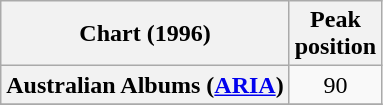<table class="wikitable sortable plainrowheaders">
<tr>
<th>Chart (1996)</th>
<th>Peak<br>position</th>
</tr>
<tr>
<th scope="row">Australian Albums (<a href='#'>ARIA</a>)</th>
<td style="text-align:center;">90</td>
</tr>
<tr>
</tr>
</table>
